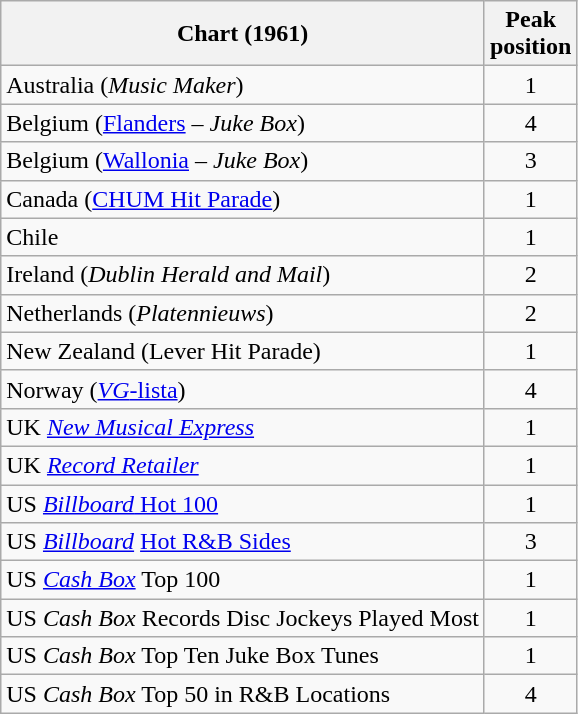<table class="wikitable sortable">
<tr>
<th>Chart (1961)</th>
<th>Peak<br>position</th>
</tr>
<tr>
<td>Australia (<em>Music Maker</em>)</td>
<td align="center">1</td>
</tr>
<tr>
<td>Belgium (<a href='#'>Flanders</a> – <em>Juke Box</em>)</td>
<td align="center">4</td>
</tr>
<tr>
<td>Belgium (<a href='#'>Wallonia</a> – <em>Juke Box</em>)</td>
<td align="center">3</td>
</tr>
<tr>
<td>Canada (<a href='#'>CHUM Hit Parade</a>)</td>
<td align="center">1</td>
</tr>
<tr>
<td>Chile</td>
<td align="center">1</td>
</tr>
<tr>
<td>Ireland (<em>Dublin Herald and Mail</em>)</td>
<td align="center">2</td>
</tr>
<tr>
<td>Netherlands (<em>Platennieuws</em>)</td>
<td align="center">2</td>
</tr>
<tr>
<td>New Zealand (Lever Hit Parade)</td>
<td align="center">1</td>
</tr>
<tr>
<td>Norway (<a href='#'><em>VG</em>-lista</a>)</td>
<td align="center">4</td>
</tr>
<tr>
<td>UK <em><a href='#'>New Musical Express</a></em></td>
<td align="center">1</td>
</tr>
<tr>
<td>UK <em><a href='#'>Record Retailer</a></em></td>
<td align="center">1</td>
</tr>
<tr>
<td>US <a href='#'><em>Billboard</em> Hot 100</a></td>
<td align="center">1</td>
</tr>
<tr>
<td>US <em><a href='#'>Billboard</a></em> <a href='#'>Hot R&B Sides</a></td>
<td align="center">3</td>
</tr>
<tr>
<td>US <em><a href='#'>Cash Box</a></em> Top 100</td>
<td align="center">1</td>
</tr>
<tr>
<td>US <em>Cash Box</em> Records Disc Jockeys Played Most</td>
<td align="center">1</td>
</tr>
<tr>
<td>US <em>Cash Box</em> Top Ten Juke Box Tunes</td>
<td align="center">1</td>
</tr>
<tr>
<td>US <em>Cash Box</em> Top 50 in R&B Locations</td>
<td align="center">4</td>
</tr>
</table>
